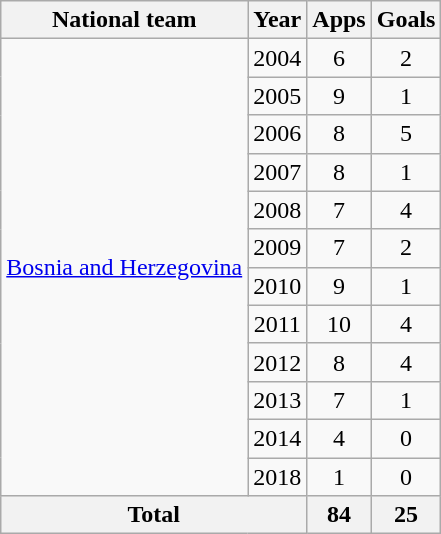<table class="wikitable" style="text-align:center">
<tr>
<th>National team</th>
<th>Year</th>
<th>Apps</th>
<th>Goals</th>
</tr>
<tr>
<td rowspan="12"><a href='#'>Bosnia and Herzegovina</a></td>
<td>2004</td>
<td>6</td>
<td>2</td>
</tr>
<tr>
<td>2005</td>
<td>9</td>
<td>1</td>
</tr>
<tr>
<td>2006</td>
<td>8</td>
<td>5</td>
</tr>
<tr>
<td>2007</td>
<td>8</td>
<td>1</td>
</tr>
<tr>
<td>2008</td>
<td>7</td>
<td>4</td>
</tr>
<tr>
<td>2009</td>
<td>7</td>
<td>2</td>
</tr>
<tr>
<td>2010</td>
<td>9</td>
<td>1</td>
</tr>
<tr>
<td>2011</td>
<td>10</td>
<td>4</td>
</tr>
<tr>
<td>2012</td>
<td>8</td>
<td>4</td>
</tr>
<tr>
<td>2013</td>
<td>7</td>
<td>1</td>
</tr>
<tr>
<td>2014</td>
<td>4</td>
<td>0</td>
</tr>
<tr>
<td>2018</td>
<td>1</td>
<td>0</td>
</tr>
<tr>
<th colspan="2">Total</th>
<th>84</th>
<th>25</th>
</tr>
</table>
